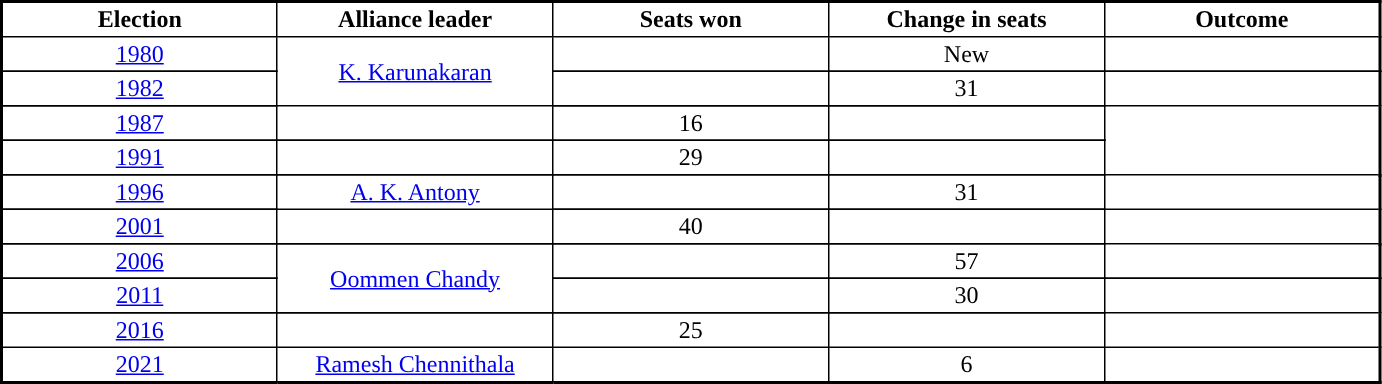<table class="sortable" style="border-collapse: collapse; border: 2px #000000 solid; font-size: x-big; width="70%" cellspacing="0" cellpadding="2" border="1">
<tr>
<th style="width:15%;" Style="background-color:">Election</th>
<th style="width:15%;" Style="background-color:">Alliance leader</th>
<th style="width:15%;" Style="background-color:">Seats won</th>
<th style="width:15%;" Style="background-color:">Change in seats</th>
<th style="width:15%;" Style="background-color:">Outcome</th>
</tr>
<tr style="text-align:center;">
<td><a href='#'>1980</a></td>
<td rowspan="4"><a href='#'>K. Karunakaran</a></td>
<td></td>
<td>New</td>
<td></td>
</tr>
<tr>
</tr>
<tr style="text-align:center">
<td><a href='#'>1982</a></td>
<td></td>
<td> 31</td>
<td></td>
</tr>
<tr>
</tr>
<tr style="text-align:center">
<td><a href='#'>1987</a></td>
<td></td>
<td> 16</td>
<td></td>
</tr>
<tr>
</tr>
<tr style="text-align:center">
<td><a href='#'>1991</a></td>
<td></td>
<td> 29</td>
<td></td>
</tr>
<tr>
</tr>
<tr style="text-align:center">
<td><a href='#'>1996</a></td>
<td rowspan=2><a href='#'>A. K. Antony</a></td>
<td></td>
<td> 31</td>
<td></td>
</tr>
<tr>
</tr>
<tr style="text-align:center">
<td><a href='#'>2001</a></td>
<td></td>
<td> 40</td>
<td></td>
</tr>
<tr>
</tr>
<tr style="text-align:center">
<td><a href='#'>2006</a></td>
<td rowspan=3><a href='#'>Oommen Chandy</a></td>
<td></td>
<td> 57</td>
<td></td>
</tr>
<tr>
</tr>
<tr style="text-align:center">
<td><a href='#'>2011</a></td>
<td></td>
<td> 30</td>
<td></td>
</tr>
<tr>
</tr>
<tr style="text-align:center">
<td><a href='#'>2016</a></td>
<td></td>
<td> 25</td>
<td></td>
</tr>
<tr style="text-align:center">
<td><a href='#'>2021</a></td>
<td><a href='#'>Ramesh Chennithala</a></td>
<td></td>
<td> 6</td>
<td></td>
</tr>
<tr>
</tr>
</table>
